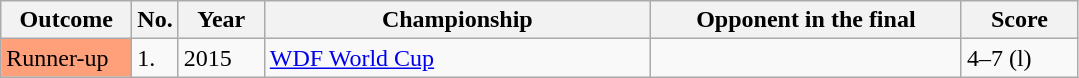<table class="sortable wikitable">
<tr>
<th width="80">Outcome</th>
<th width="20">No.</th>
<th width="50">Year</th>
<th style="width:250px;">Championship</th>
<th style="width:200px;">Opponent in the final</th>
<th width="70">Score</th>
</tr>
<tr>
<td style="background:#ffa07a;">Runner-up</td>
<td>1.</td>
<td>2015</td>
<td><a href='#'>WDF World Cup</a></td>
<td> </td>
<td>4–7 (l)</td>
</tr>
</table>
